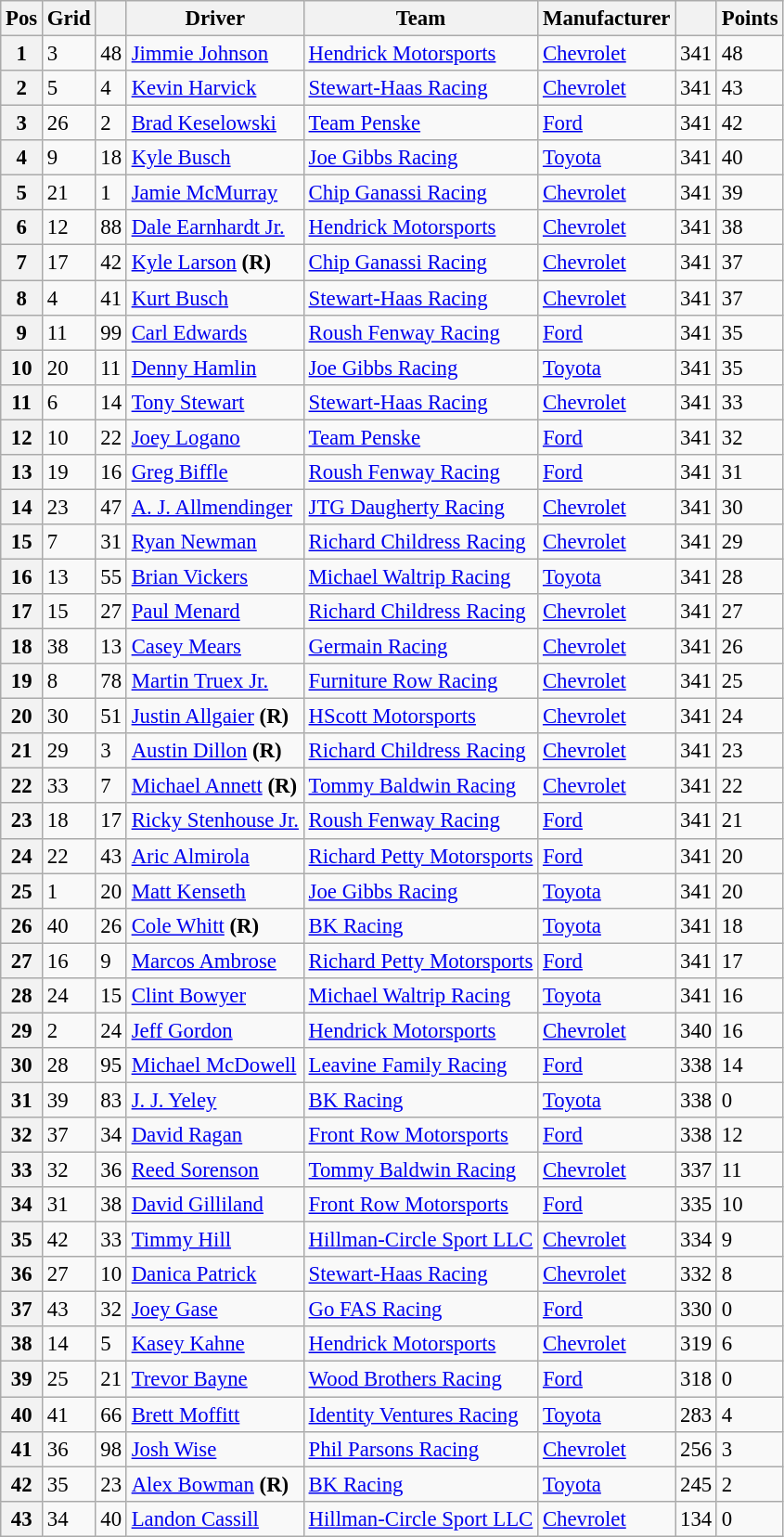<table class="wikitable" style="font-size:95%">
<tr>
<th>Pos</th>
<th>Grid</th>
<th></th>
<th>Driver</th>
<th>Team</th>
<th>Manufacturer</th>
<th></th>
<th>Points</th>
</tr>
<tr>
<th>1</th>
<td>3</td>
<td>48</td>
<td><a href='#'>Jimmie Johnson</a></td>
<td><a href='#'>Hendrick Motorsports</a></td>
<td><a href='#'>Chevrolet</a></td>
<td>341</td>
<td>48</td>
</tr>
<tr>
<th>2</th>
<td>5</td>
<td>4</td>
<td><a href='#'>Kevin Harvick</a></td>
<td><a href='#'>Stewart-Haas Racing</a></td>
<td><a href='#'>Chevrolet</a></td>
<td>341</td>
<td>43</td>
</tr>
<tr>
<th>3</th>
<td>26</td>
<td>2</td>
<td><a href='#'>Brad Keselowski</a></td>
<td><a href='#'>Team Penske</a></td>
<td><a href='#'>Ford</a></td>
<td>341</td>
<td>42</td>
</tr>
<tr>
<th>4</th>
<td>9</td>
<td>18</td>
<td><a href='#'>Kyle Busch</a></td>
<td><a href='#'>Joe Gibbs Racing</a></td>
<td><a href='#'>Toyota</a></td>
<td>341</td>
<td>40</td>
</tr>
<tr>
<th>5</th>
<td>21</td>
<td>1</td>
<td><a href='#'>Jamie McMurray</a></td>
<td><a href='#'>Chip Ganassi Racing</a></td>
<td><a href='#'>Chevrolet</a></td>
<td>341</td>
<td>39</td>
</tr>
<tr>
<th>6</th>
<td>12</td>
<td>88</td>
<td><a href='#'>Dale Earnhardt Jr.</a></td>
<td><a href='#'>Hendrick Motorsports</a></td>
<td><a href='#'>Chevrolet</a></td>
<td>341</td>
<td>38</td>
</tr>
<tr>
<th>7</th>
<td>17</td>
<td>42</td>
<td><a href='#'>Kyle Larson</a> <strong>(R)</strong></td>
<td><a href='#'>Chip Ganassi Racing</a></td>
<td><a href='#'>Chevrolet</a></td>
<td>341</td>
<td>37</td>
</tr>
<tr>
<th>8</th>
<td>4</td>
<td>41</td>
<td><a href='#'>Kurt Busch</a></td>
<td><a href='#'>Stewart-Haas Racing</a></td>
<td><a href='#'>Chevrolet</a></td>
<td>341</td>
<td>37</td>
</tr>
<tr>
<th>9</th>
<td>11</td>
<td>99</td>
<td><a href='#'>Carl Edwards</a></td>
<td><a href='#'>Roush Fenway Racing</a></td>
<td><a href='#'>Ford</a></td>
<td>341</td>
<td>35</td>
</tr>
<tr>
<th>10</th>
<td>20</td>
<td>11</td>
<td><a href='#'>Denny Hamlin</a></td>
<td><a href='#'>Joe Gibbs Racing</a></td>
<td><a href='#'>Toyota</a></td>
<td>341</td>
<td>35</td>
</tr>
<tr>
<th>11</th>
<td>6</td>
<td>14</td>
<td><a href='#'>Tony Stewart</a></td>
<td><a href='#'>Stewart-Haas Racing</a></td>
<td><a href='#'>Chevrolet</a></td>
<td>341</td>
<td>33</td>
</tr>
<tr>
<th>12</th>
<td>10</td>
<td>22</td>
<td><a href='#'>Joey Logano</a></td>
<td><a href='#'>Team Penske</a></td>
<td><a href='#'>Ford</a></td>
<td>341</td>
<td>32</td>
</tr>
<tr>
<th>13</th>
<td>19</td>
<td>16</td>
<td><a href='#'>Greg Biffle</a></td>
<td><a href='#'>Roush Fenway Racing</a></td>
<td><a href='#'>Ford</a></td>
<td>341</td>
<td>31</td>
</tr>
<tr>
<th>14</th>
<td>23</td>
<td>47</td>
<td><a href='#'>A. J. Allmendinger</a></td>
<td><a href='#'>JTG Daugherty Racing</a></td>
<td><a href='#'>Chevrolet</a></td>
<td>341</td>
<td>30</td>
</tr>
<tr>
<th>15</th>
<td>7</td>
<td>31</td>
<td><a href='#'>Ryan Newman</a></td>
<td><a href='#'>Richard Childress Racing</a></td>
<td><a href='#'>Chevrolet</a></td>
<td>341</td>
<td>29</td>
</tr>
<tr>
<th>16</th>
<td>13</td>
<td>55</td>
<td><a href='#'>Brian Vickers</a></td>
<td><a href='#'>Michael Waltrip Racing</a></td>
<td><a href='#'>Toyota</a></td>
<td>341</td>
<td>28</td>
</tr>
<tr>
<th>17</th>
<td>15</td>
<td>27</td>
<td><a href='#'>Paul Menard</a></td>
<td><a href='#'>Richard Childress Racing</a></td>
<td><a href='#'>Chevrolet</a></td>
<td>341</td>
<td>27</td>
</tr>
<tr>
<th>18</th>
<td>38</td>
<td>13</td>
<td><a href='#'>Casey Mears</a></td>
<td><a href='#'>Germain Racing</a></td>
<td><a href='#'>Chevrolet</a></td>
<td>341</td>
<td>26</td>
</tr>
<tr>
<th>19</th>
<td>8</td>
<td>78</td>
<td><a href='#'>Martin Truex Jr.</a></td>
<td><a href='#'>Furniture Row Racing</a></td>
<td><a href='#'>Chevrolet</a></td>
<td>341</td>
<td>25</td>
</tr>
<tr>
<th>20</th>
<td>30</td>
<td>51</td>
<td><a href='#'>Justin Allgaier</a> <strong>(R)</strong></td>
<td><a href='#'>HScott Motorsports</a></td>
<td><a href='#'>Chevrolet</a></td>
<td>341</td>
<td>24</td>
</tr>
<tr>
<th>21</th>
<td>29</td>
<td>3</td>
<td><a href='#'>Austin Dillon</a> <strong>(R)</strong></td>
<td><a href='#'>Richard Childress Racing</a></td>
<td><a href='#'>Chevrolet</a></td>
<td>341</td>
<td>23</td>
</tr>
<tr>
<th>22</th>
<td>33</td>
<td>7</td>
<td><a href='#'>Michael Annett</a> <strong>(R)</strong></td>
<td><a href='#'>Tommy Baldwin Racing</a></td>
<td><a href='#'>Chevrolet</a></td>
<td>341</td>
<td>22</td>
</tr>
<tr>
<th>23</th>
<td>18</td>
<td>17</td>
<td><a href='#'>Ricky Stenhouse Jr.</a></td>
<td><a href='#'>Roush Fenway Racing</a></td>
<td><a href='#'>Ford</a></td>
<td>341</td>
<td>21</td>
</tr>
<tr>
<th>24</th>
<td>22</td>
<td>43</td>
<td><a href='#'>Aric Almirola</a></td>
<td><a href='#'>Richard Petty Motorsports</a></td>
<td><a href='#'>Ford</a></td>
<td>341</td>
<td>20</td>
</tr>
<tr>
<th>25</th>
<td>1</td>
<td>20</td>
<td><a href='#'>Matt Kenseth</a></td>
<td><a href='#'>Joe Gibbs Racing</a></td>
<td><a href='#'>Toyota</a></td>
<td>341</td>
<td>20</td>
</tr>
<tr>
<th>26</th>
<td>40</td>
<td>26</td>
<td><a href='#'>Cole Whitt</a> <strong>(R)</strong></td>
<td><a href='#'>BK Racing</a></td>
<td><a href='#'>Toyota</a></td>
<td>341</td>
<td>18</td>
</tr>
<tr>
<th>27</th>
<td>16</td>
<td>9</td>
<td><a href='#'>Marcos Ambrose</a></td>
<td><a href='#'>Richard Petty Motorsports</a></td>
<td><a href='#'>Ford</a></td>
<td>341</td>
<td>17</td>
</tr>
<tr>
<th>28</th>
<td>24</td>
<td>15</td>
<td><a href='#'>Clint Bowyer</a></td>
<td><a href='#'>Michael Waltrip Racing</a></td>
<td><a href='#'>Toyota</a></td>
<td>341</td>
<td>16</td>
</tr>
<tr>
<th>29</th>
<td>2</td>
<td>24</td>
<td><a href='#'>Jeff Gordon</a></td>
<td><a href='#'>Hendrick Motorsports</a></td>
<td><a href='#'>Chevrolet</a></td>
<td>340</td>
<td>16</td>
</tr>
<tr>
<th>30</th>
<td>28</td>
<td>95</td>
<td><a href='#'>Michael McDowell</a></td>
<td><a href='#'>Leavine Family Racing</a></td>
<td><a href='#'>Ford</a></td>
<td>338</td>
<td>14</td>
</tr>
<tr>
<th>31</th>
<td>39</td>
<td>83</td>
<td><a href='#'>J. J. Yeley</a></td>
<td><a href='#'>BK Racing</a></td>
<td><a href='#'>Toyota</a></td>
<td>338</td>
<td>0</td>
</tr>
<tr>
<th>32</th>
<td>37</td>
<td>34</td>
<td><a href='#'>David Ragan</a></td>
<td><a href='#'>Front Row Motorsports</a></td>
<td><a href='#'>Ford</a></td>
<td>338</td>
<td>12</td>
</tr>
<tr>
<th>33</th>
<td>32</td>
<td>36</td>
<td><a href='#'>Reed Sorenson</a></td>
<td><a href='#'>Tommy Baldwin Racing</a></td>
<td><a href='#'>Chevrolet</a></td>
<td>337</td>
<td>11</td>
</tr>
<tr>
<th>34</th>
<td>31</td>
<td>38</td>
<td><a href='#'>David Gilliland</a></td>
<td><a href='#'>Front Row Motorsports</a></td>
<td><a href='#'>Ford</a></td>
<td>335</td>
<td>10</td>
</tr>
<tr>
<th>35</th>
<td>42</td>
<td>33</td>
<td><a href='#'>Timmy Hill</a></td>
<td><a href='#'>Hillman-Circle Sport LLC</a></td>
<td><a href='#'>Chevrolet</a></td>
<td>334</td>
<td>9</td>
</tr>
<tr>
<th>36</th>
<td>27</td>
<td>10</td>
<td><a href='#'>Danica Patrick</a></td>
<td><a href='#'>Stewart-Haas Racing</a></td>
<td><a href='#'>Chevrolet</a></td>
<td>332</td>
<td>8</td>
</tr>
<tr>
<th>37</th>
<td>43</td>
<td>32</td>
<td><a href='#'>Joey Gase</a></td>
<td><a href='#'>Go FAS Racing</a></td>
<td><a href='#'>Ford</a></td>
<td>330</td>
<td>0</td>
</tr>
<tr>
<th>38</th>
<td>14</td>
<td>5</td>
<td><a href='#'>Kasey Kahne</a></td>
<td><a href='#'>Hendrick Motorsports</a></td>
<td><a href='#'>Chevrolet</a></td>
<td>319</td>
<td>6</td>
</tr>
<tr>
<th>39</th>
<td>25</td>
<td>21</td>
<td><a href='#'>Trevor Bayne</a></td>
<td><a href='#'>Wood Brothers Racing</a></td>
<td><a href='#'>Ford</a></td>
<td>318</td>
<td>0</td>
</tr>
<tr>
<th>40</th>
<td>41</td>
<td>66</td>
<td><a href='#'>Brett Moffitt</a></td>
<td><a href='#'>Identity Ventures Racing</a></td>
<td><a href='#'>Toyota</a></td>
<td>283</td>
<td>4</td>
</tr>
<tr>
<th>41</th>
<td>36</td>
<td>98</td>
<td><a href='#'>Josh Wise</a></td>
<td><a href='#'>Phil Parsons Racing</a></td>
<td><a href='#'>Chevrolet</a></td>
<td>256</td>
<td>3</td>
</tr>
<tr>
<th>42</th>
<td>35</td>
<td>23</td>
<td><a href='#'>Alex Bowman</a> <strong>(R)</strong></td>
<td><a href='#'>BK Racing</a></td>
<td><a href='#'>Toyota</a></td>
<td>245</td>
<td>2</td>
</tr>
<tr>
<th>43</th>
<td>34</td>
<td>40</td>
<td><a href='#'>Landon Cassill</a></td>
<td><a href='#'>Hillman-Circle Sport LLC</a></td>
<td><a href='#'>Chevrolet</a></td>
<td>134</td>
<td>0</td>
</tr>
</table>
